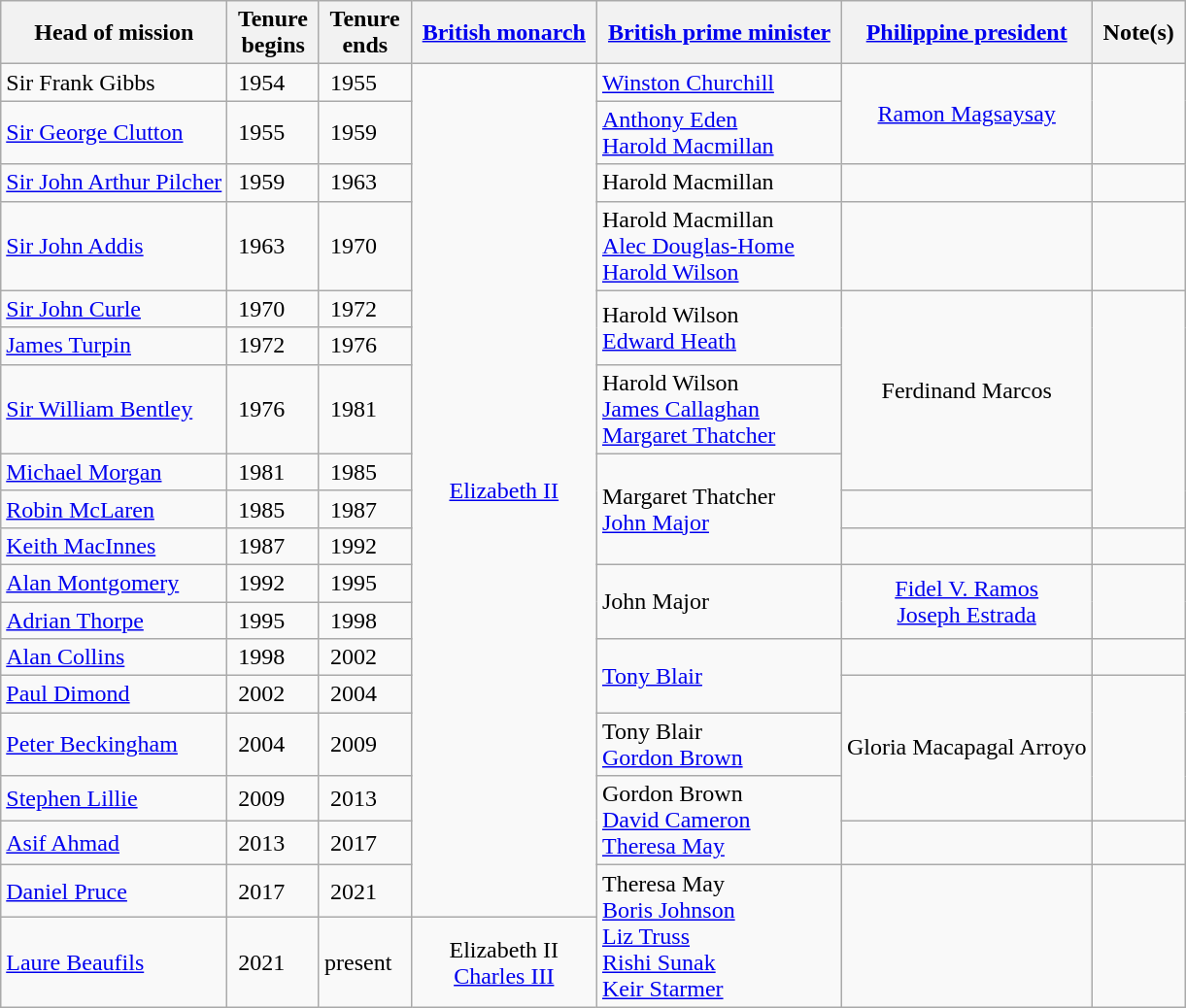<table class="wikitable">
<tr>
<th>Head of mission</th>
<th> Tenure <br> begins</th>
<th> Tenure <br> ends</th>
<th> <a href='#'>British monarch</a> </th>
<th> <a href='#'>British prime minister</a> </th>
<th> <a href='#'>Philippine president</a> </th>
<th> Note(s) </th>
</tr>
<tr>
<td>Sir Frank Gibbs</td>
<td> 1954</td>
<td> 1955</td>
<td rowspan="18" style="text-align:center;"><a href='#'>Elizabeth II</a></td>
<td><a href='#'>Winston Churchill</a></td>
<td rowspan="2" style="text-align:center;"><a href='#'>Ramon Magsaysay</a></td>
<td rowspan="2"></td>
</tr>
<tr>
<td><a href='#'>Sir George Clutton</a></td>
<td> 1955</td>
<td> 1959</td>
<td><a href='#'>Anthony Eden</a><br><a href='#'>Harold Macmillan</a></td>
</tr>
<tr>
<td><a href='#'>Sir John Arthur Pilcher</a></td>
<td> 1959</td>
<td> 1963</td>
<td>Harold Macmillan</td>
<td></td>
<td></td>
</tr>
<tr>
<td><a href='#'>Sir John Addis</a></td>
<td> 1963</td>
<td> 1970</td>
<td>Harold Macmillan<br><a href='#'>Alec Douglas-Home</a><br><a href='#'>Harold Wilson</a></td>
<td></td>
<td></td>
</tr>
<tr>
<td><a href='#'>Sir John Curle</a></td>
<td> 1970</td>
<td> 1972</td>
<td rowspan="2">Harold Wilson<br><a href='#'>Edward Heath</a></td>
<td rowspan="4" style="text-align:center;">Ferdinand Marcos</td>
<td rowspan="5"></td>
</tr>
<tr>
<td><a href='#'>James Turpin</a></td>
<td> 1972</td>
<td> 1976</td>
</tr>
<tr>
<td><a href='#'>Sir William Bentley</a></td>
<td> 1976</td>
<td> 1981</td>
<td>Harold Wilson<br><a href='#'>James Callaghan</a><br><a href='#'>Margaret Thatcher</a></td>
</tr>
<tr>
<td><a href='#'>Michael Morgan</a></td>
<td> 1981</td>
<td> 1985</td>
<td rowspan="3">Margaret Thatcher<br><a href='#'>John Major</a></td>
</tr>
<tr>
<td><a href='#'>Robin McLaren</a></td>
<td> 1985</td>
<td> 1987</td>
<td></td>
</tr>
<tr>
<td><a href='#'>Keith MacInnes</a></td>
<td> 1987</td>
<td> 1992</td>
<td></td>
</tr>
<tr>
<td><a href='#'>Alan Montgomery</a></td>
<td> 1992</td>
<td> 1995</td>
<td rowspan="2">John Major</td>
<td rowspan="2" style="text-align:center;"><a href='#'>Fidel V. Ramos</a><br><a href='#'>Joseph Estrada</a></td>
<td rowspan="2"></td>
</tr>
<tr>
<td><a href='#'>Adrian Thorpe</a></td>
<td> 1995</td>
<td> 1998</td>
</tr>
<tr>
<td><a href='#'>Alan Collins</a></td>
<td> 1998</td>
<td> 2002</td>
<td rowspan="2"><a href='#'>Tony Blair</a></td>
<td></td>
<td></td>
</tr>
<tr>
<td><a href='#'>Paul Dimond</a></td>
<td> 2002</td>
<td> 2004</td>
<td rowspan="3" style="text-align:center;">Gloria Macapagal Arroyo</td>
<td rowspan="3"></td>
</tr>
<tr>
<td><a href='#'>Peter Beckingham</a></td>
<td> 2004</td>
<td> 2009</td>
<td>Tony Blair<br><a href='#'>Gordon Brown</a></td>
</tr>
<tr>
<td><a href='#'>Stephen Lillie</a></td>
<td> 2009</td>
<td> 2013</td>
<td rowspan="2">Gordon Brown<br><a href='#'>David Cameron</a><br><a href='#'>Theresa May</a></td>
</tr>
<tr>
<td><a href='#'>Asif Ahmad</a></td>
<td> 2013</td>
<td> 2017</td>
<td></td>
<td></td>
</tr>
<tr>
<td><a href='#'>Daniel Pruce</a></td>
<td> 2017</td>
<td> 2021</td>
<td rowspan="2">Theresa May<br><a href='#'>Boris Johnson</a><br><a href='#'>Liz Truss</a><br><a href='#'>Rishi Sunak</a><br><a href='#'>Keir Starmer</a></td>
<td rowspan="2"></td>
<td rowspan="2"></td>
</tr>
<tr>
<td><a href='#'>Laure Beaufils</a></td>
<td> 2021</td>
<td>present</td>
<td style="text-align:center;">Elizabeth II<br><a href='#'>Charles III</a></td>
</tr>
</table>
